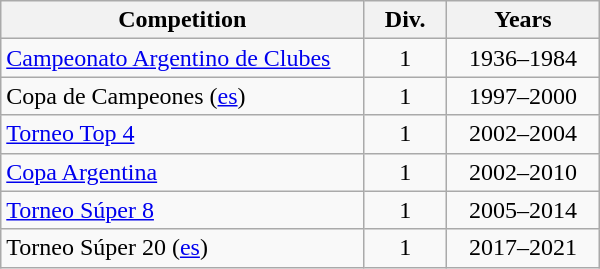<table class="wikitable sortable" width="400px">
<tr>
<th width=250px>Competition</th>
<th width=50px>Div.</th>
<th width=100px>Years</th>
</tr>
<tr>
<td><a href='#'>Campeonato Argentino de Clubes</a></td>
<td align=center>1</td>
<td align=center>1936–1984</td>
</tr>
<tr>
<td>Copa de Campeones (<a href='#'>es</a>)</td>
<td align="center">1</td>
<td align=center>1997–2000</td>
</tr>
<tr>
<td><a href='#'>Torneo Top 4</a></td>
<td align="center">1</td>
<td align=center>2002–2004</td>
</tr>
<tr>
<td><a href='#'>Copa Argentina</a></td>
<td align="center">1</td>
<td align=center>2002–2010</td>
</tr>
<tr>
<td><a href='#'>Torneo Súper 8</a></td>
<td align=center>1</td>
<td align=center>2005–2014</td>
</tr>
<tr>
<td>Torneo Súper 20 (<a href='#'>es</a>)</td>
<td align=center>1</td>
<td align=center>2017–2021</td>
</tr>
</table>
